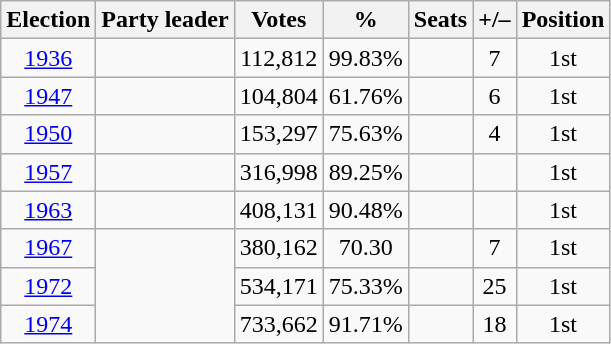<table class=wikitable style=text-align:center>
<tr>
<th>Election</th>
<th>Party leader</th>
<th>Votes</th>
<th>%</th>
<th>Seats</th>
<th>+/–</th>
<th>Position</th>
</tr>
<tr>
<td><a href='#'>1936</a></td>
<td></td>
<td>112,812</td>
<td>99.83%</td>
<td></td>
<td> 7</td>
<td> 1st</td>
</tr>
<tr>
<td><a href='#'>1947</a></td>
<td></td>
<td>104,804</td>
<td>61.76%</td>
<td></td>
<td> 6</td>
<td> 1st</td>
</tr>
<tr>
<td><a href='#'>1950</a></td>
<td></td>
<td>153,297</td>
<td>75.63%</td>
<td></td>
<td> 4</td>
<td> 1st</td>
</tr>
<tr>
<td><a href='#'>1957</a></td>
<td></td>
<td>316,998</td>
<td>89.25%</td>
<td></td>
<td></td>
<td> 1st</td>
</tr>
<tr>
<td><a href='#'>1963</a></td>
<td></td>
<td>408,131</td>
<td>90.48%</td>
<td></td>
<td></td>
<td> 1st</td>
</tr>
<tr>
<td><a href='#'>1967</a></td>
<td rowspan="3"></td>
<td>380,162</td>
<td>70.30</td>
<td></td>
<td> 7</td>
<td> 1st</td>
</tr>
<tr>
<td><a href='#'>1972</a></td>
<td>534,171</td>
<td>75.33%</td>
<td></td>
<td> 25</td>
<td> 1st</td>
</tr>
<tr>
<td><a href='#'>1974</a></td>
<td>733,662</td>
<td>91.71%</td>
<td></td>
<td> 18</td>
<td> 1st</td>
</tr>
</table>
